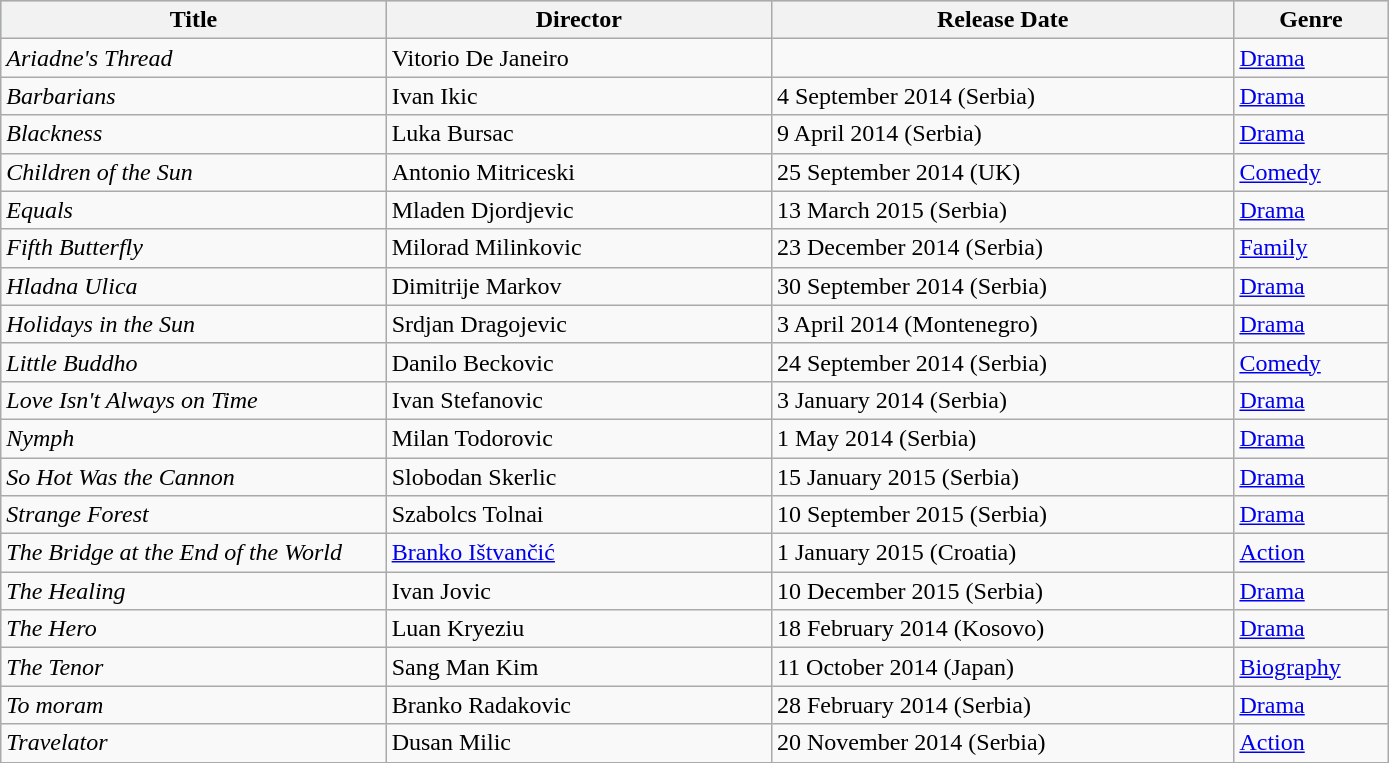<table class="wikitable">
<tr style="background:#b0e0e6; text-align:center;">
<th style="width:25%;">Title</th>
<th style="width:25%;">Director</th>
<th style="width:30%;">Release Date</th>
<th style="width:10%;">Genre</th>
</tr>
<tr>
<td><em>Ariadne's Thread</em></td>
<td>Vitorio De Janeiro</td>
<td></td>
<td><a href='#'>Drama</a></td>
</tr>
<tr>
<td><em>Barbarians</em></td>
<td>Ivan Ikic</td>
<td>4 September 2014 (Serbia)</td>
<td><a href='#'>Drama</a></td>
</tr>
<tr>
<td><em>Blackness</em></td>
<td>Luka Bursac</td>
<td>9 April 2014 (Serbia)</td>
<td><a href='#'>Drama</a></td>
</tr>
<tr>
<td><em>Children of the Sun</em></td>
<td>Antonio Mitriceski</td>
<td>25 September 2014 (UK)</td>
<td><a href='#'>Comedy</a></td>
</tr>
<tr>
<td><em>Equals</em></td>
<td>Mladen Djordjevic</td>
<td>13 March 2015 (Serbia)</td>
<td><a href='#'>Drama</a></td>
</tr>
<tr>
<td><em>Fifth Butterfly</em></td>
<td>Milorad Milinkovic</td>
<td>23 December 2014 (Serbia)</td>
<td><a href='#'>Family</a></td>
</tr>
<tr>
<td><em>Hladna Ulica</em></td>
<td>Dimitrije Markov</td>
<td>30 September 2014 (Serbia)</td>
<td><a href='#'>Drama</a></td>
</tr>
<tr>
<td><em>Holidays in the Sun</em></td>
<td>Srdjan Dragojevic</td>
<td>3 April 2014 (Montenegro)</td>
<td><a href='#'>Drama</a></td>
</tr>
<tr>
<td><em>Little Buddho</em></td>
<td>Danilo Beckovic</td>
<td>24 September 2014 (Serbia)</td>
<td><a href='#'>Comedy</a></td>
</tr>
<tr>
<td><em>Love Isn't Always on Time</em></td>
<td>Ivan Stefanovic</td>
<td>3 January 2014 (Serbia)</td>
<td><a href='#'>Drama</a></td>
</tr>
<tr>
<td><em>Nymph</em></td>
<td>Milan Todorovic</td>
<td>1 May 2014 (Serbia)</td>
<td><a href='#'>Drama</a></td>
</tr>
<tr>
<td><em>So Hot Was the Cannon</em></td>
<td>Slobodan Skerlic</td>
<td>15 January 2015 (Serbia)</td>
<td><a href='#'>Drama</a></td>
</tr>
<tr>
<td><em>Strange Forest</em></td>
<td>Szabolcs Tolnai</td>
<td>10 September 2015 (Serbia)</td>
<td><a href='#'>Drama</a></td>
</tr>
<tr>
<td><em>The Bridge at the End of the World</em></td>
<td><a href='#'>Branko Ištvančić</a></td>
<td>1 January 2015 (Croatia)</td>
<td><a href='#'>Action</a></td>
</tr>
<tr>
<td><em>The Healing</em></td>
<td>Ivan Jovic</td>
<td>10 December 2015 (Serbia)</td>
<td><a href='#'>Drama</a></td>
</tr>
<tr>
<td><em>The Hero</em></td>
<td>Luan Kryeziu</td>
<td>18 February 2014 (Kosovo)</td>
<td><a href='#'>Drama</a></td>
</tr>
<tr>
<td><em>The Tenor</em></td>
<td>Sang Man Kim</td>
<td>11 October 2014 (Japan)</td>
<td><a href='#'>Biography</a></td>
</tr>
<tr>
<td><em>To moram</em></td>
<td>Branko Radakovic</td>
<td>28 February 2014 (Serbia)</td>
<td><a href='#'>Drama</a></td>
</tr>
<tr>
<td><em>Travelator</em></td>
<td>Dusan Milic</td>
<td>20 November 2014 (Serbia)</td>
<td><a href='#'>Action</a></td>
</tr>
<tr>
</tr>
</table>
